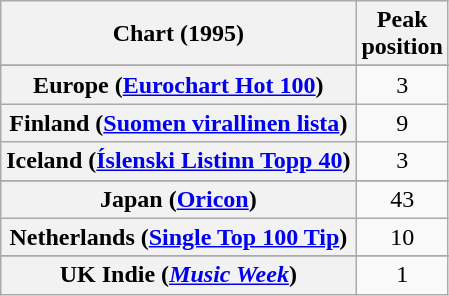<table class="wikitable sortable plainrowheaders" style="text-align:center">
<tr>
<th>Chart (1995)</th>
<th>Peak<br>position</th>
</tr>
<tr>
</tr>
<tr>
<th scope="row">Europe (<a href='#'>Eurochart Hot 100</a>)</th>
<td>3</td>
</tr>
<tr>
<th scope="row">Finland (<a href='#'>Suomen virallinen lista</a>)</th>
<td>9</td>
</tr>
<tr>
<th scope="row">Iceland (<a href='#'>Íslenski Listinn Topp 40</a>)</th>
<td>3</td>
</tr>
<tr>
</tr>
<tr>
<th scope="row">Japan (<a href='#'>Oricon</a>)</th>
<td>43</td>
</tr>
<tr>
<th scope="row">Netherlands (<a href='#'>Single Top 100 Tip</a>)</th>
<td>10</td>
</tr>
<tr>
</tr>
<tr>
</tr>
<tr>
</tr>
<tr>
<th scope="row">UK Indie (<em><a href='#'>Music Week</a></em>)</th>
<td align=center>1</td>
</tr>
</table>
